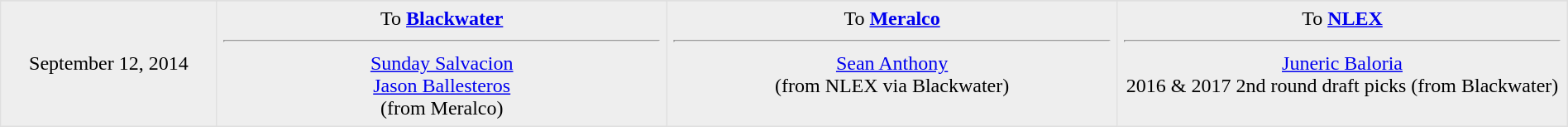<table border=1 style="border-collapse:collapse; text-align: center; width: 100%" bordercolor="#DFDFDF"  cellpadding="5">
<tr>
</tr>
<tr bgcolor="eeeeee">
<td style="width:12%">September 12, 2014</td>
<td style="width:25%" valign="top">To <strong><a href='#'>Blackwater</a></strong><hr><a href='#'>Sunday Salvacion</a><br><a href='#'>Jason Ballesteros</a><br>(from Meralco)</td>
<td style="width:25%" valign="top">To <strong><a href='#'>Meralco</a></strong><hr><a href='#'>Sean Anthony</a><br>(from NLEX via Blackwater)</td>
<td style="width:25%" valign="top">To <strong><a href='#'>NLEX</a></strong><hr><a href='#'>Juneric Baloria</a><br>2016 & 2017 2nd round draft picks (from Blackwater)</td>
</tr>
</table>
